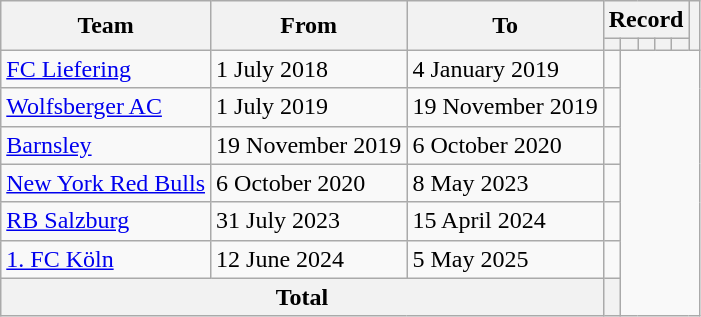<table class=wikitable style="text-align: center">
<tr>
<th rowspan=2>Team</th>
<th rowspan=2>From</th>
<th rowspan=2>To</th>
<th colspan=5>Record</th>
<th rowspan=2></th>
</tr>
<tr>
<th></th>
<th></th>
<th></th>
<th></th>
<th></th>
</tr>
<tr>
<td align=left><a href='#'>FC Liefering</a></td>
<td align=left>1 July 2018</td>
<td align=left>4 January 2019<br></td>
<td></td>
</tr>
<tr>
<td align=left><a href='#'>Wolfsberger AC</a></td>
<td align=left>1 July 2019</td>
<td align=left>19 November 2019<br></td>
<td></td>
</tr>
<tr>
<td align=left><a href='#'>Barnsley</a></td>
<td align=left>19 November 2019</td>
<td align=left>6 October 2020<br></td>
<td></td>
</tr>
<tr>
<td align=left><a href='#'>New York Red Bulls</a></td>
<td align=left>6 October 2020</td>
<td align=left>8 May 2023<br></td>
<td></td>
</tr>
<tr>
<td align=left><a href='#'>RB Salzburg</a></td>
<td align=left>31 July 2023</td>
<td align=left>15 April 2024<br></td>
<td></td>
</tr>
<tr>
<td align=left><a href='#'>1. FC Köln</a></td>
<td align=left>12 June 2024</td>
<td align=left>5 May 2025<br></td>
<td></td>
</tr>
<tr>
<th colspan=3>Total<br></th>
<th></th>
</tr>
</table>
